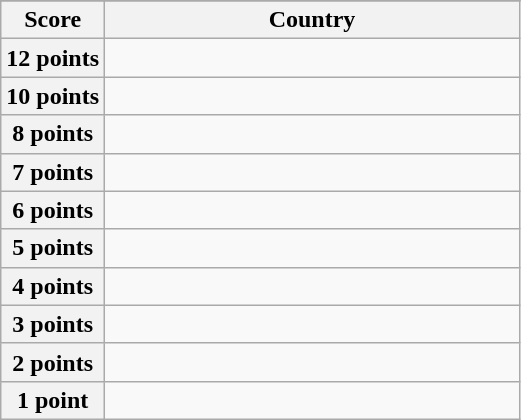<table class="wikitable">
<tr>
</tr>
<tr>
<th scope="col" width="20%">Score</th>
<th scope="col">Country</th>
</tr>
<tr>
<th scope="row">12 points</th>
<td></td>
</tr>
<tr>
<th scope="row">10 points</th>
<td></td>
</tr>
<tr>
<th scope="row">8 points</th>
<td></td>
</tr>
<tr>
<th scope="row">7 points</th>
<td></td>
</tr>
<tr>
<th scope="row">6 points</th>
<td></td>
</tr>
<tr>
<th scope="row">5 points</th>
<td></td>
</tr>
<tr>
<th scope="row">4 points</th>
<td></td>
</tr>
<tr>
<th scope="row">3 points</th>
<td></td>
</tr>
<tr>
<th scope="row">2 points</th>
<td></td>
</tr>
<tr>
<th scope="row">1 point</th>
<td></td>
</tr>
</table>
